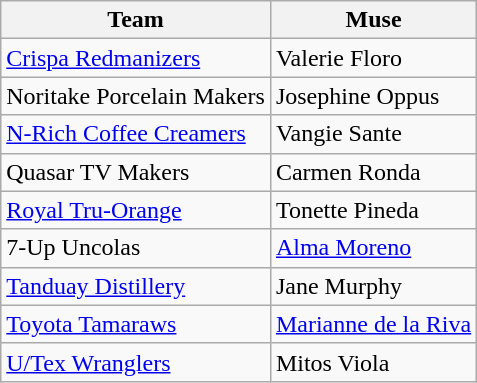<table class="wikitable sortable sortable">
<tr>
<th style= width="45%">Team</th>
<th style= width="55%">Muse</th>
</tr>
<tr>
<td><a href='#'>Crispa Redmanizers</a></td>
<td>Valerie Floro</td>
</tr>
<tr>
<td>Noritake Porcelain Makers</td>
<td>Josephine Oppus</td>
</tr>
<tr>
<td><a href='#'>N-Rich Coffee Creamers</a></td>
<td>Vangie Sante</td>
</tr>
<tr>
<td>Quasar TV Makers</td>
<td>Carmen Ronda</td>
</tr>
<tr>
<td><a href='#'>Royal Tru-Orange</a></td>
<td>Tonette Pineda</td>
</tr>
<tr>
<td>7-Up Uncolas</td>
<td><a href='#'>Alma Moreno</a></td>
</tr>
<tr>
<td><a href='#'>Tanduay Distillery</a></td>
<td>Jane Murphy</td>
</tr>
<tr>
<td><a href='#'>Toyota Tamaraws</a></td>
<td><a href='#'>Marianne de la Riva</a></td>
</tr>
<tr>
<td><a href='#'>U/Tex Wranglers</a></td>
<td>Mitos Viola</td>
</tr>
</table>
